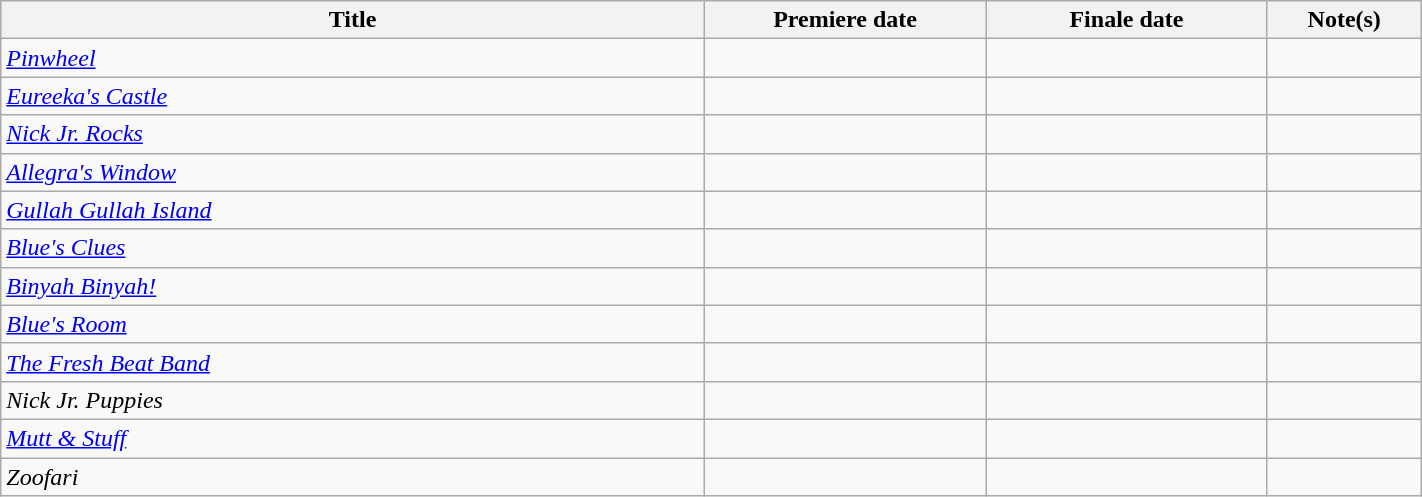<table class="wikitable plainrowheaders sortable" style="width:75%;text-align:center;">
<tr>
<th scope="col" style="width:25%;">Title</th>
<th scope="col" style="width:10%;">Premiere date</th>
<th scope="col" style="width:10%;">Finale date</th>
<th class="unsortable" style="width:5%;">Note(s)</th>
</tr>
<tr>
<td scope="row" style="text-align:left;"><em><a href='#'>Pinwheel</a></em></td>
<td></td>
<td></td>
<td></td>
</tr>
<tr>
<td scope="row" style="text-align:left;"><em><a href='#'>Eureeka's Castle</a></em></td>
<td></td>
<td></td>
<td></td>
</tr>
<tr>
<td scope="row" style="text-align:left;"><em><a href='#'>Nick Jr. Rocks</a></em></td>
<td></td>
<td></td>
<td></td>
</tr>
<tr>
<td scope="row" style="text-align:left;"><em><a href='#'>Allegra's Window</a></em></td>
<td></td>
<td></td>
<td></td>
</tr>
<tr>
<td scope="row" style="text-align:left;"><em><a href='#'>Gullah Gullah Island</a></em></td>
<td></td>
<td></td>
<td></td>
</tr>
<tr>
<td scope="row" style="text-align:left;"><em><a href='#'>Blue's Clues</a></em></td>
<td></td>
<td></td>
<td></td>
</tr>
<tr>
<td scope="row" style="text-align:left;"><em><a href='#'>Binyah Binyah!</a></em></td>
<td></td>
<td></td>
<td></td>
</tr>
<tr>
<td scope="row" style="text-align:left;"><em><a href='#'>Blue's Room</a></em></td>
<td></td>
<td></td>
<td></td>
</tr>
<tr>
<td scope="row" style="text-align:left;"><em><a href='#'>The Fresh Beat Band</a></em></td>
<td></td>
<td></td>
<td></td>
</tr>
<tr>
<td scope="row" style="text-align:left;"><em>Nick Jr. Puppies</em></td>
<td></td>
<td></td>
<td></td>
</tr>
<tr>
<td scope="row" style="text-align:left;"><em><a href='#'>Mutt & Stuff</a></em></td>
<td></td>
<td></td>
<td></td>
</tr>
<tr>
<td scope="row" style="text-align:left;"><em>Zoofari</em></td>
<td></td>
<td></td>
<td></td>
</tr>
</table>
